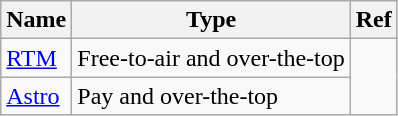<table class="wikitable sortable">
<tr>
<th>Name</th>
<th>Type</th>
<th>Ref</th>
</tr>
<tr>
<td><a href='#'>RTM</a></td>
<td>Free-to-air and over-the-top</td>
<td rowspan="2"></td>
</tr>
<tr>
<td><a href='#'>Astro</a></td>
<td>Pay and over-the-top</td>
</tr>
</table>
